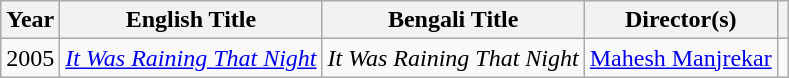<table class="wikitable sortable">
<tr>
<th>Year</th>
<th>English Title</th>
<th>Bengali Title</th>
<th>Director(s)</th>
<th class="unsortable"></th>
</tr>
<tr>
<td>2005</td>
<td><em><a href='#'>It Was Raining That Night</a></em></td>
<td><em>It Was Raining That Night</em></td>
<td><a href='#'>Mahesh Manjrekar</a></td>
<td></td>
</tr>
</table>
